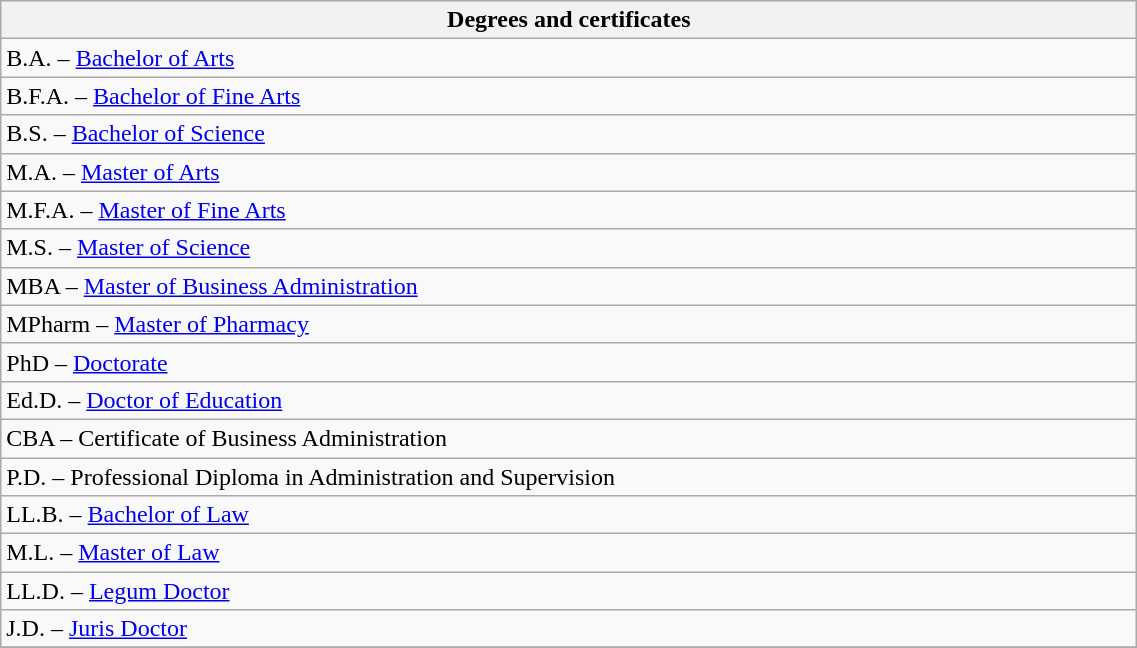<table class="wikitable mw-collapsible mw-collapsed" style="width: 60%; height: 30px style="font-size: 100%">
<tr>
<th>Degrees and certificates</th>
</tr>
<tr>
<td>B.A. – <a href='#'>Bachelor of Arts</a></td>
</tr>
<tr>
<td>B.F.A. – <a href='#'>Bachelor of Fine Arts</a></td>
</tr>
<tr>
<td>B.S. – <a href='#'>Bachelor of Science</a></td>
</tr>
<tr>
<td>M.A. – <a href='#'>Master of Arts</a></td>
</tr>
<tr>
<td>M.F.A. – <a href='#'>Master of Fine Arts</a></td>
</tr>
<tr>
<td>M.S. – <a href='#'>Master of Science</a></td>
</tr>
<tr>
<td>MBA – <a href='#'>Master of Business Administration</a></td>
</tr>
<tr>
<td>MPharm – <a href='#'>Master of Pharmacy</a></td>
</tr>
<tr>
<td>PhD – <a href='#'>Doctorate</a></td>
</tr>
<tr>
<td>Ed.D. – <a href='#'>Doctor of Education</a></td>
</tr>
<tr>
<td>CBA – Certificate of Business Administration</td>
</tr>
<tr>
<td>P.D. – Professional Diploma in Administration and Supervision</td>
</tr>
<tr>
<td>LL.B. – <a href='#'>Bachelor of Law</a></td>
</tr>
<tr>
<td>M.L. – <a href='#'>Master of Law</a></td>
</tr>
<tr>
<td>LL.D. – <a href='#'>Legum Doctor</a></td>
</tr>
<tr>
<td>J.D. – <a href='#'>Juris Doctor</a></td>
</tr>
<tr>
</tr>
</table>
